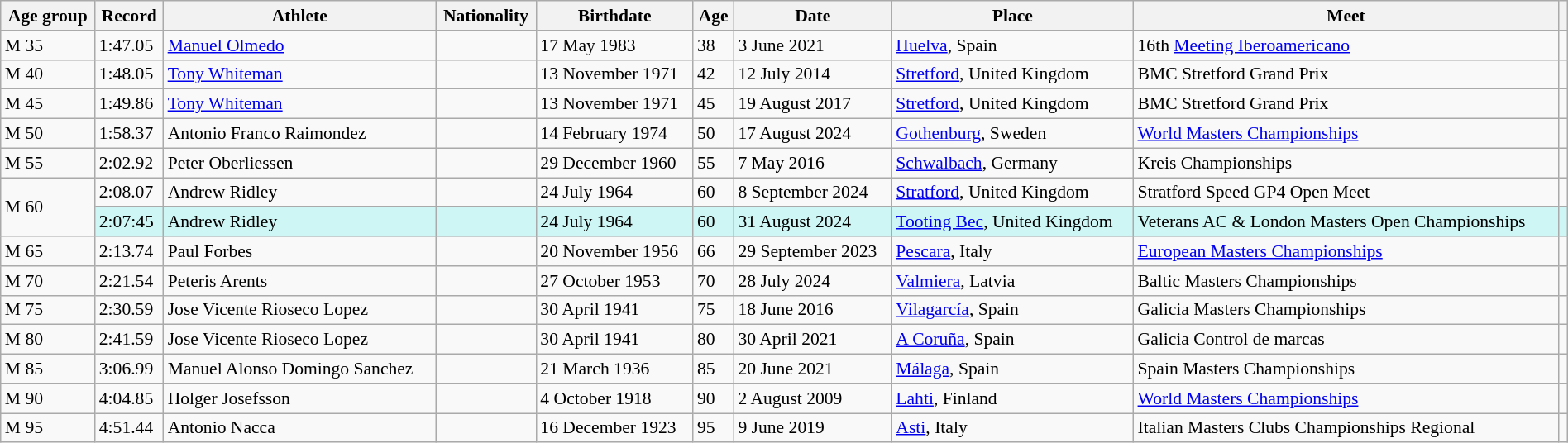<table class="wikitable" style="font-size:90%; width: 100%;">
<tr>
<th>Age group</th>
<th>Record</th>
<th>Athlete</th>
<th>Nationality</th>
<th>Birthdate</th>
<th>Age</th>
<th>Date</th>
<th>Place</th>
<th>Meet</th>
<th></th>
</tr>
<tr>
<td>M 35</td>
<td>1:47.05</td>
<td><a href='#'>Manuel Olmedo</a></td>
<td></td>
<td>17 May 1983</td>
<td>38</td>
<td>3 June 2021</td>
<td><a href='#'>Huelva</a>, Spain</td>
<td>16th <a href='#'>Meeting Iberoamericano</a></td>
<td></td>
</tr>
<tr>
<td>M 40</td>
<td>1:48.05</td>
<td><a href='#'>Tony Whiteman</a></td>
<td></td>
<td>13 November 1971</td>
<td>42</td>
<td>12 July 2014</td>
<td><a href='#'>Stretford</a>, United Kingdom</td>
<td>BMC Stretford Grand Prix</td>
<td></td>
</tr>
<tr>
<td>M 45</td>
<td>1:49.86</td>
<td><a href='#'>Tony Whiteman</a></td>
<td></td>
<td>13 November 1971</td>
<td>45</td>
<td>19 August 2017</td>
<td><a href='#'>Stretford</a>, United Kingdom</td>
<td>BMC Stretford Grand Prix</td>
<td></td>
</tr>
<tr>
<td>M 50</td>
<td>1:58.37</td>
<td>Antonio Franco Raimondez</td>
<td></td>
<td>14 February 1974</td>
<td>50</td>
<td>17 August 2024</td>
<td><a href='#'>Gothenburg</a>, Sweden</td>
<td><a href='#'>World Masters Championships</a></td>
<td></td>
</tr>
<tr>
<td>M 55</td>
<td>2:02.92</td>
<td>Peter Oberliessen</td>
<td></td>
<td>29 December 1960</td>
<td>55</td>
<td>7 May 2016</td>
<td><a href='#'>Schwalbach</a>, Germany</td>
<td>Kreis Championships</td>
<td></td>
</tr>
<tr>
<td rowspan=2>M 60</td>
<td>2:08.07</td>
<td>Andrew Ridley</td>
<td></td>
<td>24 July 1964</td>
<td>60</td>
<td>8 September 2024</td>
<td><a href='#'>Stratford</a>, United Kingdom</td>
<td>Stratford Speed GP4 Open Meet</td>
<td></td>
</tr>
<tr style="background:#cef6f5;">
<td>2:07:45</td>
<td>Andrew Ridley</td>
<td></td>
<td>24 July 1964</td>
<td>60</td>
<td>31 August 2024</td>
<td><a href='#'>Tooting Bec</a>, United Kingdom</td>
<td>Veterans AC & London Masters Open Championships</td>
<td></td>
</tr>
<tr>
<td>M 65</td>
<td>2:13.74</td>
<td>Paul Forbes</td>
<td></td>
<td>20 November 1956</td>
<td>66</td>
<td>29 September 2023</td>
<td><a href='#'>Pescara</a>, Italy</td>
<td><a href='#'>European Masters Championships</a></td>
<td></td>
</tr>
<tr>
<td>M 70</td>
<td>2:21.54</td>
<td>Peteris Arents</td>
<td></td>
<td>27 October 1953</td>
<td>70</td>
<td>28 July 2024</td>
<td><a href='#'>Valmiera</a>, Latvia</td>
<td>Baltic Masters Championships</td>
<td></td>
</tr>
<tr>
<td>M 75</td>
<td>2:30.59</td>
<td>Jose Vicente Rioseco Lopez</td>
<td></td>
<td>30 April 1941</td>
<td>75</td>
<td>18 June 2016</td>
<td><a href='#'>Vilagarcía</a>, Spain</td>
<td>Galicia Masters Championships</td>
<td></td>
</tr>
<tr>
<td>M 80</td>
<td>2:41.59</td>
<td>Jose Vicente Rioseco Lopez</td>
<td></td>
<td>30 April 1941</td>
<td>80</td>
<td>30 April 2021</td>
<td><a href='#'>A Coruña</a>, Spain</td>
<td>Galicia Control de marcas</td>
<td></td>
</tr>
<tr>
<td>M 85</td>
<td>3:06.99</td>
<td>Manuel Alonso Domingo Sanchez</td>
<td></td>
<td>21 March 1936</td>
<td>85</td>
<td>20 June 2021</td>
<td><a href='#'>Málaga</a>, Spain</td>
<td>Spain Masters Championships</td>
<td></td>
</tr>
<tr>
<td>M 90</td>
<td>4:04.85</td>
<td>Holger Josefsson</td>
<td></td>
<td>4 October 1918</td>
<td>90</td>
<td>2 August 2009</td>
<td><a href='#'>Lahti</a>, Finland</td>
<td><a href='#'>World Masters Championships</a></td>
<td></td>
</tr>
<tr>
<td>M 95</td>
<td>4:51.44</td>
<td>Antonio Nacca</td>
<td></td>
<td>16 December 1923</td>
<td>95</td>
<td>9 June 2019</td>
<td><a href='#'>Asti</a>, Italy</td>
<td>Italian Masters Clubs Championships Regional</td>
<td></td>
</tr>
</table>
